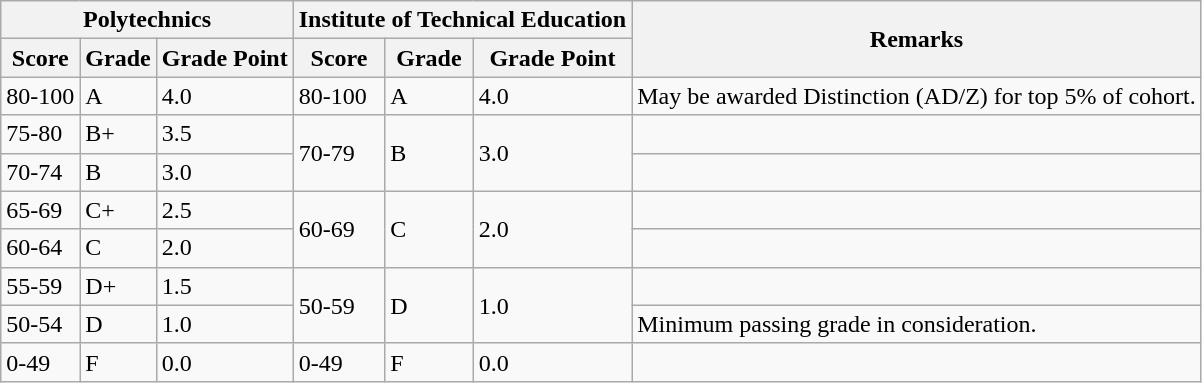<table class="wikitable">
<tr>
<th colspan=3>Polytechnics</th>
<th colspan=3>Institute of Technical Education</th>
<th rowspan=2>Remarks</th>
</tr>
<tr>
<th>Score</th>
<th>Grade</th>
<th>Grade Point</th>
<th>Score</th>
<th>Grade</th>
<th>Grade Point</th>
</tr>
<tr>
<td>80-100</td>
<td>A</td>
<td>4.0</td>
<td>80-100</td>
<td>A</td>
<td>4.0</td>
<td>May be awarded Distinction (AD/Z) for top 5% of cohort.</td>
</tr>
<tr>
<td>75-80</td>
<td>B+</td>
<td>3.5</td>
<td rowspan=2>70-79</td>
<td rowspan=2>B</td>
<td rowspan=2>3.0</td>
<td></td>
</tr>
<tr>
<td>70-74</td>
<td>B</td>
<td>3.0</td>
<td></td>
</tr>
<tr>
<td>65-69</td>
<td>C+</td>
<td>2.5</td>
<td rowspan=2>60-69</td>
<td rowspan=2>C</td>
<td rowspan=2>2.0</td>
<td></td>
</tr>
<tr>
<td>60-64</td>
<td>C</td>
<td>2.0</td>
<td></td>
</tr>
<tr>
<td>55-59</td>
<td>D+</td>
<td>1.5</td>
<td rowspan=2>50-59</td>
<td rowspan=2>D</td>
<td rowspan=2>1.0</td>
<td></td>
</tr>
<tr>
<td>50-54</td>
<td>D</td>
<td>1.0</td>
<td>Minimum passing grade in consideration.</td>
</tr>
<tr>
<td>0-49</td>
<td>F</td>
<td>0.0</td>
<td>0-49</td>
<td>F</td>
<td>0.0</td>
<td></td>
</tr>
</table>
